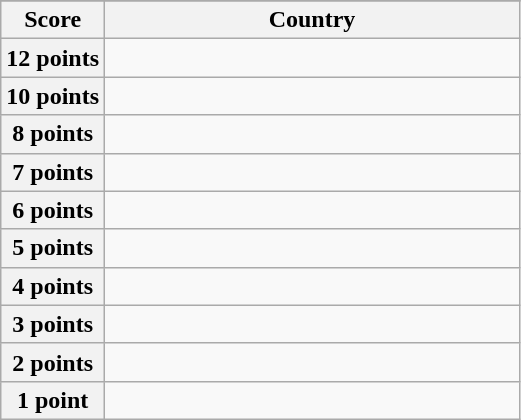<table class="wikitable">
<tr>
</tr>
<tr>
<th scope="col" width="20%">Score</th>
<th scope="col">Country</th>
</tr>
<tr>
<th scope="row">12 points</th>
<td></td>
</tr>
<tr>
<th scope="row">10 points</th>
<td></td>
</tr>
<tr>
<th scope="row">8 points</th>
<td></td>
</tr>
<tr>
<th scope="row">7 points</th>
<td></td>
</tr>
<tr>
<th scope="row">6 points</th>
<td></td>
</tr>
<tr>
<th scope="row">5 points</th>
<td></td>
</tr>
<tr>
<th scope="row">4 points</th>
<td></td>
</tr>
<tr>
<th scope="row">3 points</th>
<td></td>
</tr>
<tr>
<th scope="row">2 points</th>
<td></td>
</tr>
<tr>
<th scope="row">1 point</th>
<td></td>
</tr>
</table>
